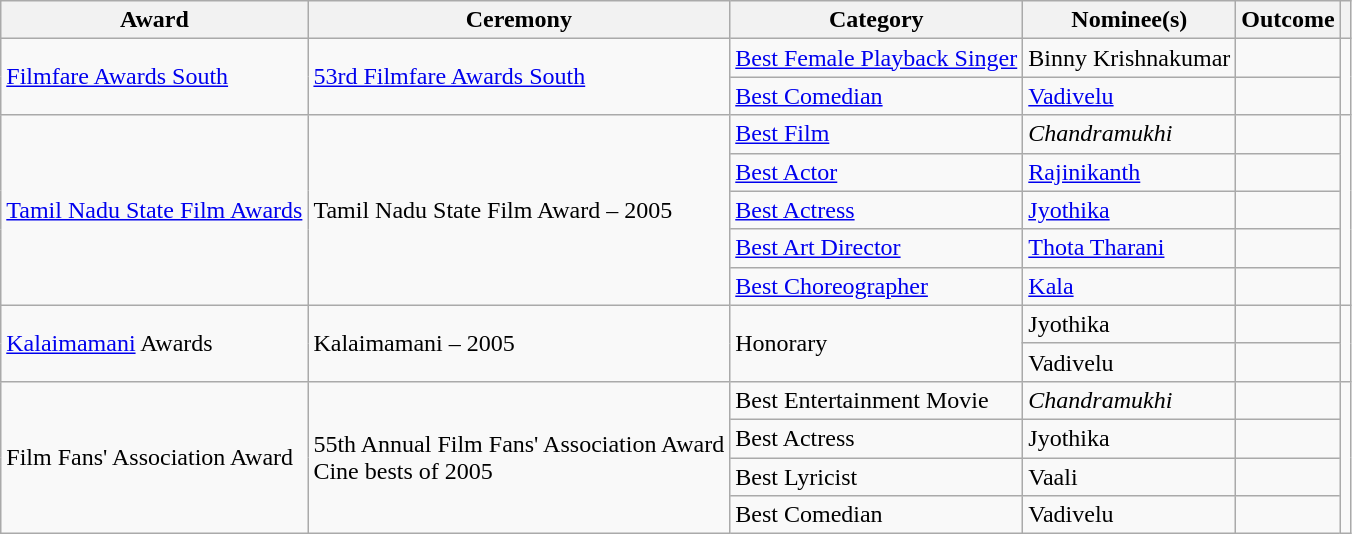<table class="wikitable sortable">
<tr>
<th>Award</th>
<th>Ceremony</th>
<th>Category</th>
<th>Nominee(s)</th>
<th>Outcome</th>
<th scope="col" class="unsortable"></th>
</tr>
<tr>
<td rowspan="2"><a href='#'>Filmfare Awards South</a></td>
<td rowspan="2"><a href='#'>53rd Filmfare Awards South</a></td>
<td><a href='#'>Best Female Playback Singer</a></td>
<td>Binny Krishnakumar</td>
<td></td>
<td style="text-align: center;" rowspan="2"></td>
</tr>
<tr>
<td><a href='#'>Best Comedian</a></td>
<td><a href='#'>Vadivelu</a></td>
<td></td>
</tr>
<tr>
<td rowspan="5"><a href='#'>Tamil Nadu State Film Awards</a></td>
<td rowspan="5">Tamil Nadu State Film Award – 2005</td>
<td><a href='#'>Best Film</a></td>
<td><em>Chandramukhi</em></td>
<td></td>
<td style="text-align: center;" rowspan="5"><br></td>
</tr>
<tr>
<td><a href='#'>Best Actor</a></td>
<td><a href='#'>Rajinikanth</a></td>
<td></td>
</tr>
<tr>
<td><a href='#'>Best Actress</a></td>
<td><a href='#'>Jyothika</a></td>
<td></td>
</tr>
<tr>
<td><a href='#'>Best Art Director</a></td>
<td><a href='#'>Thota Tharani</a></td>
<td></td>
</tr>
<tr>
<td><a href='#'>Best Choreographer</a></td>
<td><a href='#'>Kala</a></td>
<td></td>
</tr>
<tr>
<td rowspan="2"><a href='#'>Kalaimamani</a> Awards</td>
<td rowspan="2">Kalaimamani – 2005</td>
<td rowspan="2">Honorary</td>
<td>Jyothika</td>
<td></td>
<td style="text-align: center;" rowspan="2"><br></td>
</tr>
<tr>
<td>Vadivelu</td>
<td></td>
</tr>
<tr>
<td rowspan="4">Film Fans' Association Award</td>
<td rowspan="4">55th Annual Film Fans' Association Award <br> Cine bests of 2005</td>
<td>Best Entertainment Movie</td>
<td><em>Chandramukhi</em></td>
<td></td>
<td style="text-align: center;" rowspan="4"></td>
</tr>
<tr>
<td>Best Actress</td>
<td>Jyothika</td>
<td></td>
</tr>
<tr>
<td>Best Lyricist</td>
<td>Vaali</td>
<td></td>
</tr>
<tr>
<td>Best Comedian</td>
<td>Vadivelu</td>
<td></td>
</tr>
</table>
